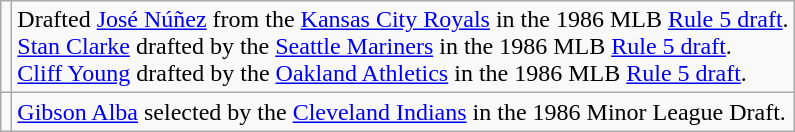<table class="wikitable">
<tr>
<td></td>
<td>Drafted <a href='#'>José Núñez</a> from the <a href='#'>Kansas City Royals</a> in the 1986 MLB <a href='#'>Rule 5 draft</a>. <br><a href='#'>Stan Clarke</a> drafted by the <a href='#'>Seattle Mariners</a> in the 1986 MLB <a href='#'>Rule 5 draft</a>. <br><a href='#'>Cliff Young</a> drafted by the <a href='#'>Oakland Athletics</a> in the 1986 MLB <a href='#'>Rule 5 draft</a>.</td>
</tr>
<tr>
<td></td>
<td><a href='#'>Gibson Alba</a> selected by the <a href='#'>Cleveland Indians</a> in the 1986 Minor League Draft.</td>
</tr>
</table>
